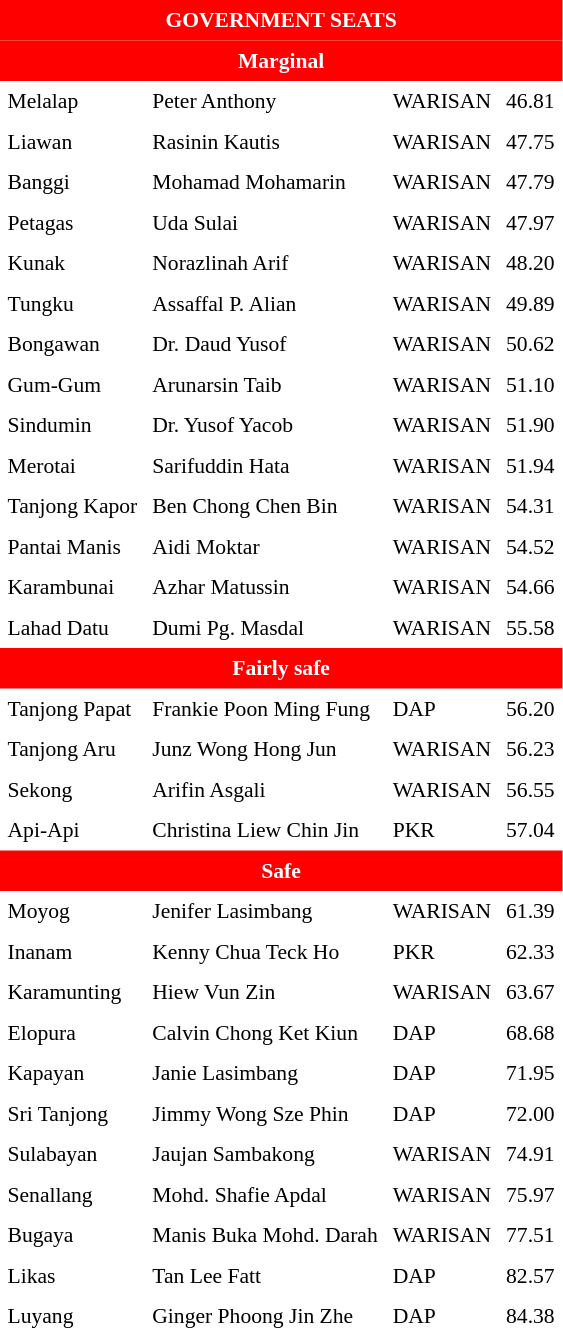<table class="toccolours" cellpadding="5" cellspacing="0" style="float:left; margin-right:.5em; margin-top:.4em; font-size:90%;">
<tr>
<td colspan="4"  style="text-align:center; background:red;color:white;"><strong>GOVERNMENT SEATS</strong></td>
</tr>
<tr>
<td colspan="4"  style="text-align:center; background:red;color:white;"><strong>Marginal</strong></td>
</tr>
<tr>
<td>Melalap</td>
<td>Peter Anthony</td>
<td>WARISAN</td>
<td style="text-align:center;">46.81</td>
</tr>
<tr>
<td>Liawan</td>
<td>Rasinin Kautis</td>
<td>WARISAN</td>
<td style="text-align:center;">47.75</td>
</tr>
<tr>
<td>Banggi</td>
<td>Mohamad Mohamarin</td>
<td>WARISAN</td>
<td style="text-align:center;">47.79</td>
</tr>
<tr>
<td>Petagas</td>
<td>Uda Sulai</td>
<td>WARISAN</td>
<td style="text-align:center;">47.97</td>
</tr>
<tr>
<td>Kunak</td>
<td>Norazlinah Arif</td>
<td>WARISAN</td>
<td style="text-align:center;">48.20</td>
</tr>
<tr>
<td>Tungku</td>
<td>Assaffal P. Alian</td>
<td>WARISAN</td>
<td style="text-align:center;">49.89</td>
</tr>
<tr>
<td>Bongawan</td>
<td>Dr. Daud Yusof</td>
<td>WARISAN</td>
<td style="text-align:center;">50.62</td>
</tr>
<tr>
<td>Gum-Gum</td>
<td>Arunarsin Taib</td>
<td>WARISAN</td>
<td style="text-align:center;">51.10</td>
</tr>
<tr>
<td>Sindumin</td>
<td>Dr. Yusof Yacob</td>
<td>WARISAN</td>
<td style="text-align:center;">51.90</td>
</tr>
<tr>
<td>Merotai</td>
<td>Sarifuddin Hata</td>
<td>WARISAN</td>
<td style="text-align:center;">51.94</td>
</tr>
<tr>
<td>Tanjong Kapor</td>
<td>Ben Chong Chen Bin</td>
<td>WARISAN</td>
<td style="text-align:center;">54.31</td>
</tr>
<tr>
<td>Pantai Manis</td>
<td>Aidi Moktar</td>
<td>WARISAN</td>
<td style="text-align:center;">54.52</td>
</tr>
<tr>
<td>Karambunai</td>
<td>Azhar Matussin</td>
<td>WARISAN</td>
<td style="text-align:center;">54.66</td>
</tr>
<tr>
<td>Lahad Datu</td>
<td>Dumi Pg. Masdal</td>
<td>WARISAN</td>
<td style="text-align:center;">55.58</td>
</tr>
<tr>
<td colspan="4"  style="text-align:center; background:red;color:white;"><strong>Fairly safe</strong></td>
</tr>
<tr>
<td>Tanjong Papat</td>
<td>Frankie Poon Ming Fung</td>
<td>DAP</td>
<td style="text-align:center;">56.20</td>
</tr>
<tr>
<td>Tanjong Aru</td>
<td>Junz Wong Hong Jun</td>
<td>WARISAN</td>
<td style="text-align:center;">56.23</td>
</tr>
<tr>
<td>Sekong</td>
<td>Arifin Asgali</td>
<td>WARISAN</td>
<td style="text-align:center;">56.55</td>
</tr>
<tr>
<td>Api-Api</td>
<td>Christina Liew Chin Jin</td>
<td>PKR</td>
<td style="text-align:center;">57.04</td>
</tr>
<tr>
<td colspan="4"  style="text-align:center; background:red;color:white;"><strong>Safe</strong></td>
</tr>
<tr>
<td>Moyog</td>
<td>Jenifer Lasimbang</td>
<td>WARISAN</td>
<td style="text-align:center;">61.39</td>
</tr>
<tr>
<td>Inanam</td>
<td>Kenny Chua Teck Ho</td>
<td>PKR</td>
<td style="text-align:center;">62.33</td>
</tr>
<tr>
<td>Karamunting</td>
<td>Hiew Vun Zin</td>
<td>WARISAN</td>
<td style="text-align:center;">63.67</td>
</tr>
<tr>
<td>Elopura</td>
<td>Calvin Chong Ket Kiun</td>
<td>DAP</td>
<td style="text-align:center;">68.68</td>
</tr>
<tr>
<td>Kapayan</td>
<td>Janie Lasimbang</td>
<td>DAP</td>
<td style="text-align:center;">71.95</td>
</tr>
<tr>
<td>Sri Tanjong</td>
<td>Jimmy Wong Sze Phin</td>
<td>DAP</td>
<td style="text-align:center;">72.00</td>
</tr>
<tr>
<td>Sulabayan</td>
<td>Jaujan Sambakong</td>
<td>WARISAN</td>
<td style="text-align:center;">74.91</td>
</tr>
<tr>
<td>Senallang</td>
<td>Mohd. Shafie Apdal</td>
<td>WARISAN</td>
<td style="text-align:center;">75.97</td>
</tr>
<tr>
<td>Bugaya</td>
<td>Manis Buka Mohd. Darah</td>
<td>WARISAN</td>
<td style="text-align:center;">77.51</td>
</tr>
<tr>
<td>Likas</td>
<td>Tan Lee Fatt</td>
<td>DAP</td>
<td style="text-align:center;">82.57</td>
</tr>
<tr>
<td>Luyang</td>
<td>Ginger Phoong Jin Zhe</td>
<td>DAP</td>
<td style="text-align:center;">84.38</td>
</tr>
</table>
